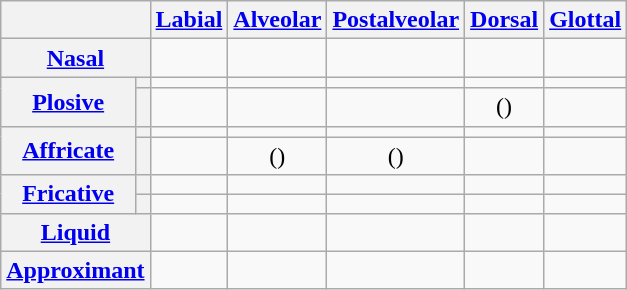<table class="wikitable" style=text-align:center>
<tr>
<th colspan="2"></th>
<th><a href='#'>Labial</a></th>
<th><a href='#'>Alveolar</a></th>
<th><a href='#'>Postalveolar</a></th>
<th><a href='#'>Dorsal</a></th>
<th><a href='#'>Glottal</a></th>
</tr>
<tr>
<th colspan="2"><a href='#'>Nasal</a></th>
<td></td>
<td></td>
<td></td>
<td></td>
<td></td>
</tr>
<tr>
<th rowspan="2"><a href='#'>Plosive</a></th>
<th></th>
<td></td>
<td></td>
<td></td>
<td></td>
<td></td>
</tr>
<tr>
<th></th>
<td></td>
<td></td>
<td></td>
<td>()</td>
<td></td>
</tr>
<tr>
<th rowspan="2"><a href='#'>Affricate</a></th>
<th></th>
<td></td>
<td></td>
<td></td>
<td></td>
<td></td>
</tr>
<tr>
<th></th>
<td></td>
<td>()</td>
<td>()</td>
<td></td>
<td></td>
</tr>
<tr>
<th rowspan="2"><a href='#'>Fricative</a></th>
<th></th>
<td></td>
<td></td>
<td></td>
<td></td>
<td></td>
</tr>
<tr>
<th></th>
<td></td>
<td></td>
<td></td>
<td></td>
<td></td>
</tr>
<tr>
<th colspan="2"><a href='#'>Liquid</a></th>
<td></td>
<td></td>
<td></td>
<td></td>
<td></td>
</tr>
<tr>
<th colspan="2"><a href='#'>Approximant</a></th>
<td></td>
<td></td>
<td></td>
<td></td>
<td></td>
</tr>
</table>
